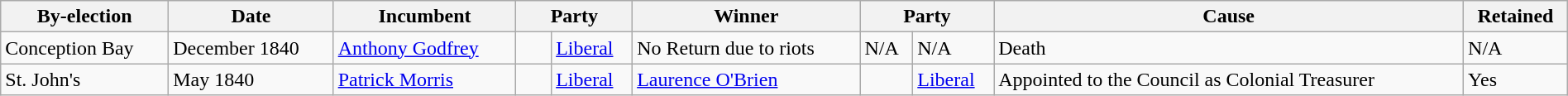<table class=wikitable style="width:100%">
<tr>
<th>By-election</th>
<th>Date</th>
<th>Incumbent</th>
<th colspan=2>Party</th>
<th>Winner</th>
<th colspan=2>Party</th>
<th>Cause</th>
<th>Retained</th>
</tr>
<tr>
<td>Conception Bay</td>
<td>December 1840</td>
<td><a href='#'>Anthony Godfrey</a></td>
<td>    </td>
<td><a href='#'>Liberal</a></td>
<td>No Return due to riots</td>
<td>N/A</td>
<td>N/A</td>
<td>Death</td>
<td>N/A</td>
</tr>
<tr>
<td>St. John's</td>
<td>May 1840</td>
<td><a href='#'>Patrick Morris</a></td>
<td>    </td>
<td><a href='#'>Liberal</a></td>
<td><a href='#'>Laurence O'Brien</a></td>
<td>    </td>
<td><a href='#'>Liberal</a></td>
<td>Appointed to the Council as Colonial Treasurer</td>
<td>Yes</td>
</tr>
</table>
